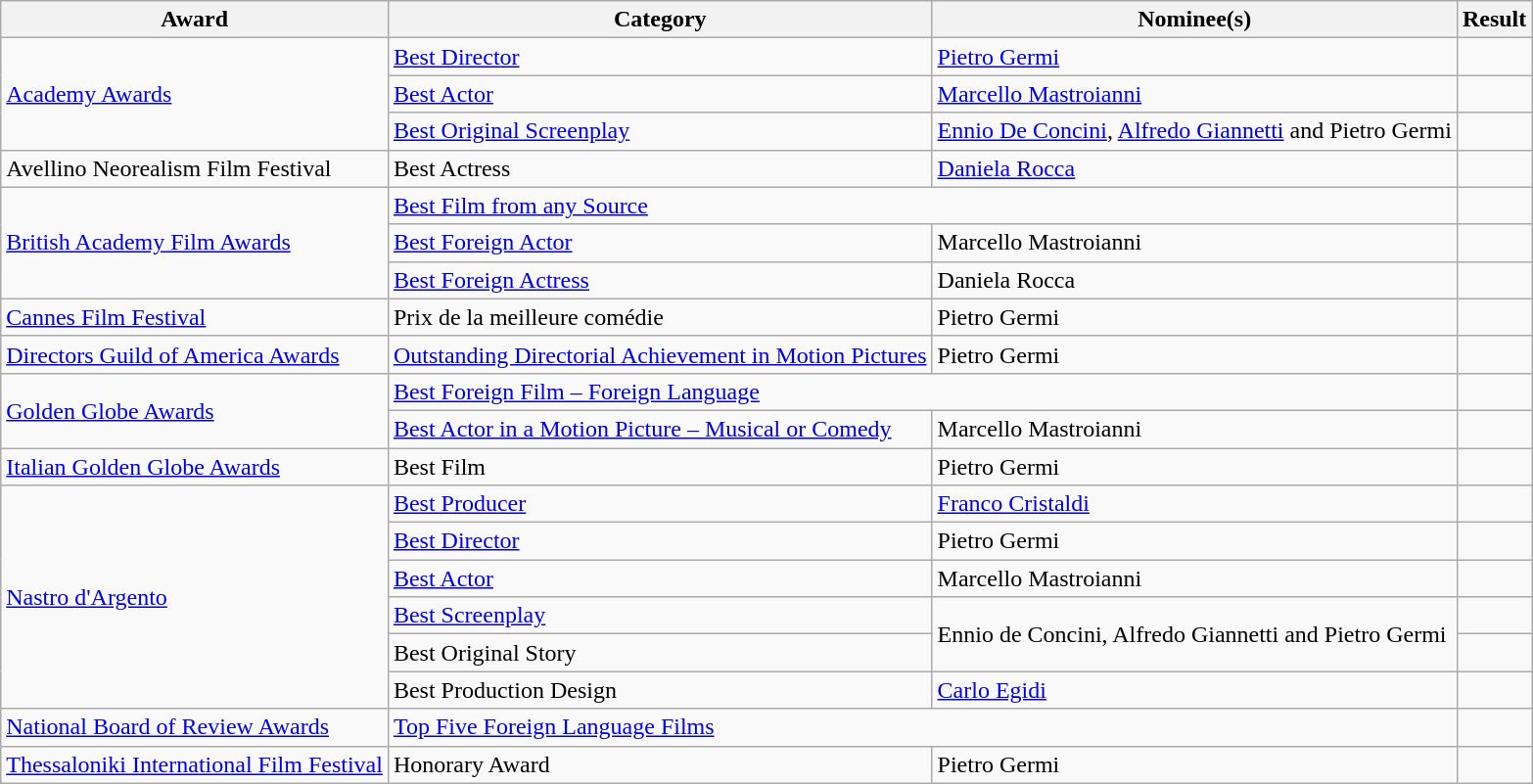<table class="wikitable plainrowheaders">
<tr>
<th>Award</th>
<th>Category</th>
<th>Nominee(s)</th>
<th>Result</th>
</tr>
<tr>
<td rowspan="3"><a href='#'>Academy Awards</a></td>
<td><a href='#'>Best Director</a></td>
<td><a href='#'>Pietro Germi</a></td>
<td></td>
</tr>
<tr>
<td><a href='#'>Best Actor</a></td>
<td><a href='#'>Marcello Mastroianni</a></td>
<td></td>
</tr>
<tr>
<td><a href='#'>Best Original Screenplay</a></td>
<td><a href='#'>Ennio De Concini</a>, <a href='#'>Alfredo Giannetti</a> and Pietro Germi</td>
<td></td>
</tr>
<tr>
<td>Avellino Neorealism Film Festival</td>
<td>Best Actress</td>
<td><a href='#'>Daniela Rocca</a></td>
<td></td>
</tr>
<tr>
<td rowspan="3"><a href='#'>British Academy Film Awards</a></td>
<td colspan="2"><a href='#'>Best Film from any Source</a></td>
<td></td>
</tr>
<tr>
<td><a href='#'>Best Foreign Actor</a></td>
<td>Marcello Mastroianni</td>
<td></td>
</tr>
<tr>
<td><a href='#'>Best Foreign Actress</a></td>
<td>Daniela Rocca</td>
<td></td>
</tr>
<tr>
<td><a href='#'>Cannes Film Festival</a></td>
<td>Prix de la meilleure comédie</td>
<td>Pietro Germi</td>
<td></td>
</tr>
<tr>
<td><a href='#'>Directors Guild of America Awards</a></td>
<td><a href='#'>Outstanding Directorial Achievement in Motion Pictures</a></td>
<td>Pietro Germi</td>
<td></td>
</tr>
<tr>
<td rowspan="2"><a href='#'>Golden Globe Awards</a></td>
<td colspan="2"><a href='#'>Best Foreign Film – Foreign Language</a></td>
<td></td>
</tr>
<tr>
<td><a href='#'>Best Actor in a Motion Picture – Musical or Comedy</a></td>
<td>Marcello Mastroianni</td>
<td></td>
</tr>
<tr>
<td><a href='#'>Italian Golden Globe Awards</a></td>
<td>Best Film</td>
<td>Pietro Germi</td>
<td></td>
</tr>
<tr>
<td rowspan="6"><a href='#'>Nastro d'Argento</a></td>
<td><a href='#'>Best Producer</a></td>
<td><a href='#'>Franco Cristaldi</a></td>
<td></td>
</tr>
<tr>
<td><a href='#'>Best Director</a></td>
<td>Pietro Germi</td>
<td></td>
</tr>
<tr>
<td><a href='#'>Best Actor</a></td>
<td>Marcello Mastroianni</td>
<td></td>
</tr>
<tr>
<td><a href='#'>Best Screenplay</a></td>
<td rowspan="2">Ennio de Concini, Alfredo Giannetti and Pietro Germi</td>
<td></td>
</tr>
<tr>
<td>Best Original Story</td>
<td></td>
</tr>
<tr>
<td>Best Production Design</td>
<td><a href='#'>Carlo Egidi</a></td>
<td></td>
</tr>
<tr>
<td><a href='#'>National Board of Review Awards</a></td>
<td colspan="2"><a href='#'>Top Five Foreign Language Films</a></td>
<td></td>
</tr>
<tr>
<td><a href='#'>Thessaloniki International Film Festival</a></td>
<td>Honorary Award</td>
<td>Pietro Germi</td>
<td></td>
</tr>
</table>
